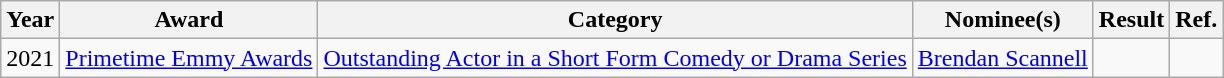<table class="wikitable">
<tr>
<th>Year</th>
<th>Award</th>
<th>Category</th>
<th>Nominee(s)</th>
<th>Result</th>
<th>Ref.</th>
</tr>
<tr>
<td>2021</td>
<td><a href='#'>Primetime Emmy Awards</a></td>
<td><a href='#'>Outstanding Actor in a Short Form Comedy or Drama Series</a></td>
<td><a href='#'>Brendan Scannell</a></td>
<td></td>
<td></td>
</tr>
</table>
